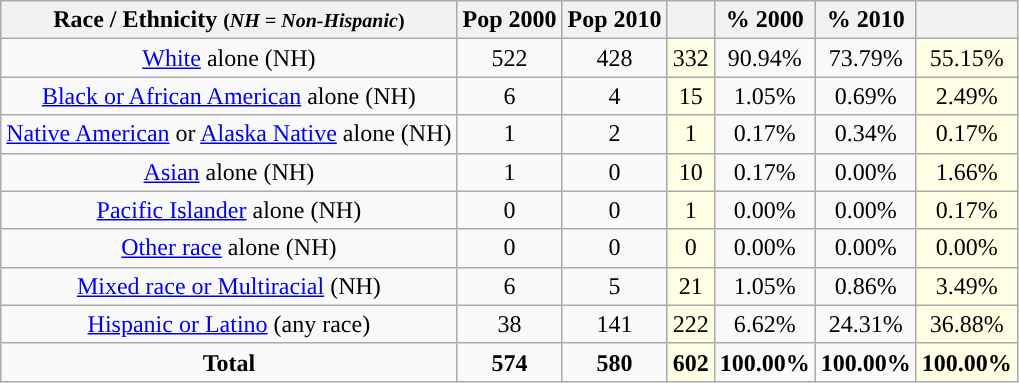<table class="wikitable" style="text-align:center;">
<tr>
<th>Race / Ethnicity <small>(<em>NH = Non-Hispanic</em>)</small></th>
<th>Pop 2000</th>
<th>Pop 2010</th>
<th></th>
<th>% 2000</th>
<th>% 2010</th>
<th></th>
</tr>
<tr>
<td><a href='#'>White</a> alone (NH)</td>
<td>522</td>
<td>428</td>
<td style='background: #ffffe6;'>332</td>
<td>90.94%</td>
<td>73.79%</td>
<td style='background: #ffffe6;'>55.15%</td>
</tr>
<tr>
<td><a href='#'>Black or African American</a> alone (NH)</td>
<td>6</td>
<td>4</td>
<td style='background: #ffffe6;'>15</td>
<td>1.05%</td>
<td>0.69%</td>
<td style='background: #ffffe6;'>2.49%</td>
</tr>
<tr>
<td><a href='#'>Native American</a> or <a href='#'>Alaska Native</a> alone (NH)</td>
<td>1</td>
<td>2</td>
<td style='background: #ffffe6;'>1</td>
<td>0.17%</td>
<td>0.34%</td>
<td style='background: #ffffe6;'>0.17%</td>
</tr>
<tr>
<td><a href='#'>Asian</a> alone (NH)</td>
<td>1</td>
<td>0</td>
<td style='background: #ffffe6;'>10</td>
<td>0.17%</td>
<td>0.00%</td>
<td style='background: #ffffe6;'>1.66%</td>
</tr>
<tr>
<td><a href='#'>Pacific Islander</a> alone (NH)</td>
<td>0</td>
<td>0</td>
<td style='background: #ffffe6;'>1</td>
<td>0.00%</td>
<td>0.00%</td>
<td style='background: #ffffe6;'>0.17%</td>
</tr>
<tr>
<td><a href='#'>Other race</a> alone (NH)</td>
<td>0</td>
<td>0</td>
<td style='background: #ffffe6;'>0</td>
<td>0.00%</td>
<td>0.00%</td>
<td style='background: #ffffe6;'>0.00%</td>
</tr>
<tr>
<td><a href='#'>Mixed race or Multiracial</a> (NH)</td>
<td>6</td>
<td>5</td>
<td style='background: #ffffe6;'>21</td>
<td>1.05%</td>
<td>0.86%</td>
<td style='background: #ffffe6;'>3.49%</td>
</tr>
<tr>
<td><a href='#'>Hispanic or Latino</a> (any race)</td>
<td>38</td>
<td>141</td>
<td style='background: #ffffe6;'>222</td>
<td>6.62%</td>
<td>24.31%</td>
<td style='background: #ffffe6;'>36.88%</td>
</tr>
<tr>
<td><strong>Total</strong></td>
<td><strong>574</strong></td>
<td><strong>580</strong></td>
<td style='background: #ffffe6;'><strong>602</strong></td>
<td><strong>100.00%</strong></td>
<td><strong>100.00%</strong></td>
<td style='background: #ffffe6;'><strong>100.00%</strong></td>
</tr>
</table>
